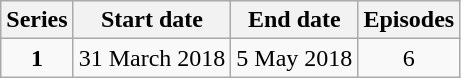<table class="wikitable" style="text-align:center;">
<tr>
<th>Series</th>
<th>Start date</th>
<th>End date</th>
<th>Episodes</th>
</tr>
<tr>
<td><strong>1</strong></td>
<td>31 March 2018</td>
<td>5 May 2018</td>
<td>6</td>
</tr>
</table>
